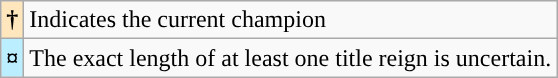<table class="wikitable">
<tr>
<th style="background-color:#FFE6BD">†</th>
<td>Indicates the current champion</td>
</tr>
<tr>
<th style="background-color:#bbeeff">¤</th>
<td>The exact length of at least one title reign is uncertain.</td>
</tr>
</table>
